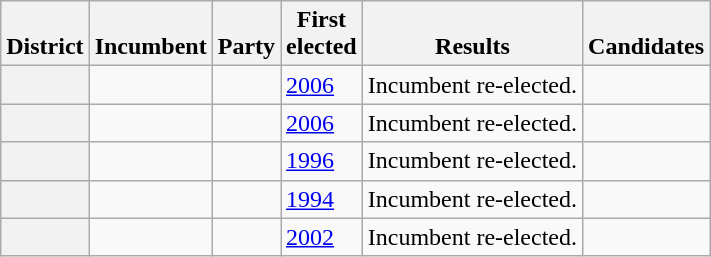<table class="wikitable sortable">
<tr valign=bottom>
<th>District</th>
<th>Incumbent</th>
<th>Party</th>
<th>First<br>elected</th>
<th>Results</th>
<th>Candidates</th>
</tr>
<tr>
<th></th>
<td></td>
<td></td>
<td><a href='#'>2006</a></td>
<td>Incumbent re-elected.</td>
<td nowrap></td>
</tr>
<tr>
<th></th>
<td></td>
<td></td>
<td><a href='#'>2006</a></td>
<td>Incumbent re-elected.</td>
<td nowrap></td>
</tr>
<tr>
<th></th>
<td></td>
<td></td>
<td><a href='#'>1996</a></td>
<td>Incumbent re-elected.</td>
<td nowrap></td>
</tr>
<tr>
<th></th>
<td></td>
<td></td>
<td><a href='#'>1994</a></td>
<td>Incumbent re-elected.</td>
<td nowrap></td>
</tr>
<tr>
<th></th>
<td></td>
<td></td>
<td><a href='#'>2002</a></td>
<td>Incumbent re-elected.</td>
<td nowrap></td>
</tr>
</table>
